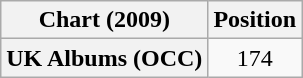<table class="wikitable plainrowheaders" style="text-align:center">
<tr>
<th scope="col">Chart (2009)</th>
<th scope="col">Position</th>
</tr>
<tr>
<th scope="row">UK Albums (OCC)</th>
<td>174</td>
</tr>
</table>
